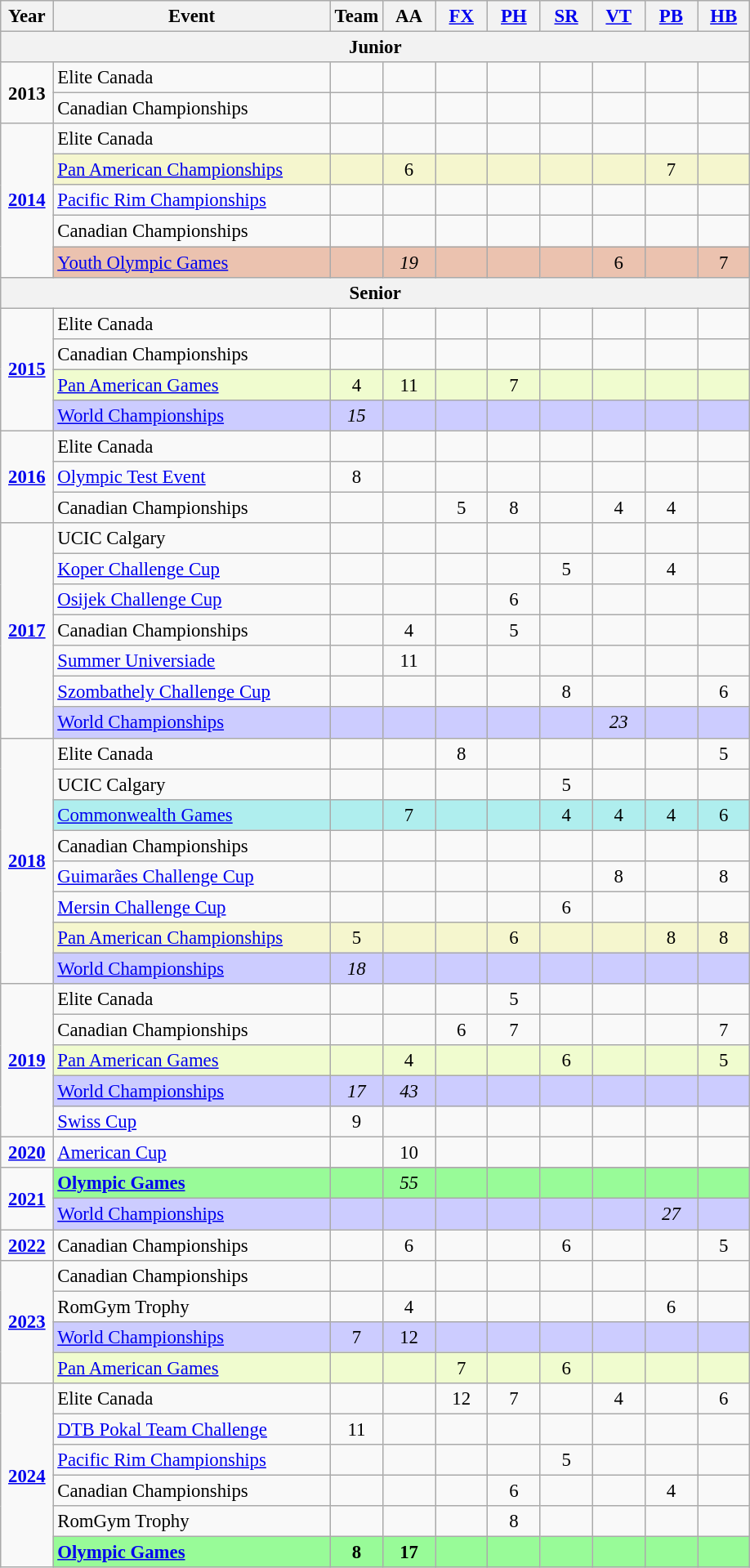<table class="wikitable sortable" style="text-align:center; font-size:95%;">
<tr>
<th width=7% class=unsortable>Year</th>
<th width=37% class=unsortable>Event</th>
<th width=7% class=unsortable>Team</th>
<th width=7% class=unsortable>AA</th>
<th width=7% class=unsortable><a href='#'>FX</a></th>
<th width=7% class=unsortable><a href='#'>PH</a></th>
<th width=7% class=unsortable><a href='#'>SR</a></th>
<th width=7% class=unsortable><a href='#'>VT</a></th>
<th width=7% class=unsortable><a href='#'>PB</a></th>
<th width=7% class=unsortable><a href='#'>HB</a></th>
</tr>
<tr>
<th colspan="10">Junior</th>
</tr>
<tr>
<td rowspan="2"><strong>2013</strong></td>
<td align=left>Elite Canada</td>
<td></td>
<td></td>
<td></td>
<td></td>
<td></td>
<td></td>
<td></td>
<td></td>
</tr>
<tr>
<td align=left>Canadian Championships</td>
<td></td>
<td></td>
<td></td>
<td></td>
<td></td>
<td></td>
<td></td>
<td></td>
</tr>
<tr>
<td rowspan="5"><strong><a href='#'>2014</a></strong></td>
<td align=left>Elite Canada</td>
<td></td>
<td></td>
<td></td>
<td></td>
<td></td>
<td></td>
<td></td>
<td></td>
</tr>
<tr bgcolor=#F5F6CE>
<td align=left><a href='#'>Pan American Championships</a></td>
<td></td>
<td>6</td>
<td></td>
<td></td>
<td></td>
<td></td>
<td>7</td>
<td></td>
</tr>
<tr>
<td align=left><a href='#'>Pacific Rim Championships</a></td>
<td></td>
<td></td>
<td></td>
<td></td>
<td></td>
<td></td>
<td></td>
<td></td>
</tr>
<tr>
<td align=left>Canadian Championships</td>
<td></td>
<td></td>
<td></td>
<td></td>
<td></td>
<td></td>
<td></td>
<td></td>
</tr>
<tr bgcolor=#EBC2AF>
<td align=left><a href='#'>Youth Olympic Games</a></td>
<td></td>
<td><em>19</em></td>
<td></td>
<td></td>
<td></td>
<td>6</td>
<td></td>
<td>7</td>
</tr>
<tr>
<th colspan="10">Senior</th>
</tr>
<tr>
<td rowspan="4"><strong><a href='#'>2015</a></strong></td>
<td align=left>Elite Canada</td>
<td></td>
<td></td>
<td></td>
<td></td>
<td></td>
<td></td>
<td></td>
<td></td>
</tr>
<tr>
<td align=left>Canadian Championships</td>
<td></td>
<td></td>
<td></td>
<td></td>
<td></td>
<td></td>
<td></td>
<td></td>
</tr>
<tr bgcolor=#f0fccf>
<td align=left><a href='#'>Pan American Games</a></td>
<td>4</td>
<td>11</td>
<td></td>
<td>7</td>
<td></td>
<td></td>
<td></td>
<td></td>
</tr>
<tr bgcolor=#CCCCFF>
<td align=left><a href='#'>World Championships</a></td>
<td><em>15</em></td>
<td></td>
<td></td>
<td></td>
<td></td>
<td></td>
<td></td>
<td></td>
</tr>
<tr>
<td rowspan="3"><strong><a href='#'>2016</a></strong></td>
<td align=left>Elite Canada</td>
<td></td>
<td></td>
<td></td>
<td></td>
<td></td>
<td></td>
<td></td>
<td></td>
</tr>
<tr>
<td align=left><a href='#'>Olympic Test Event</a></td>
<td>8</td>
<td></td>
<td></td>
<td></td>
<td></td>
<td></td>
<td></td>
<td></td>
</tr>
<tr>
<td align=left>Canadian Championships</td>
<td></td>
<td></td>
<td>5</td>
<td>8</td>
<td></td>
<td>4</td>
<td>4</td>
<td></td>
</tr>
<tr>
<td rowspan="7"><strong><a href='#'>2017</a></strong></td>
<td align=left>UCIC Calgary</td>
<td></td>
<td></td>
<td></td>
<td></td>
<td></td>
<td></td>
<td></td>
<td></td>
</tr>
<tr>
<td align=left><a href='#'>Koper Challenge Cup</a></td>
<td></td>
<td></td>
<td></td>
<td></td>
<td>5</td>
<td></td>
<td>4</td>
<td></td>
</tr>
<tr>
<td align=left><a href='#'>Osijek Challenge Cup</a></td>
<td></td>
<td></td>
<td></td>
<td>6</td>
<td></td>
<td></td>
<td></td>
<td></td>
</tr>
<tr>
<td align=left>Canadian Championships</td>
<td></td>
<td>4</td>
<td></td>
<td>5</td>
<td></td>
<td></td>
<td></td>
<td></td>
</tr>
<tr>
<td align=left><a href='#'>Summer Universiade</a></td>
<td></td>
<td>11</td>
<td></td>
<td></td>
<td></td>
<td></td>
<td></td>
<td></td>
</tr>
<tr>
<td align=left><a href='#'>Szombathely Challenge Cup</a></td>
<td></td>
<td></td>
<td></td>
<td></td>
<td>8</td>
<td></td>
<td></td>
<td>6</td>
</tr>
<tr bgcolor=#CCCCFF>
<td align=left><a href='#'>World Championships</a></td>
<td></td>
<td></td>
<td></td>
<td></td>
<td></td>
<td><em>23</em></td>
<td></td>
<td></td>
</tr>
<tr>
<td rowspan="8"><strong><a href='#'>2018</a></strong></td>
<td align=left>Elite Canada</td>
<td></td>
<td></td>
<td>8</td>
<td></td>
<td></td>
<td></td>
<td></td>
<td>5</td>
</tr>
<tr>
<td align=left>UCIC Calgary</td>
<td></td>
<td></td>
<td></td>
<td></td>
<td>5</td>
<td></td>
<td></td>
<td></td>
</tr>
<tr bgcolor="#afeeee">
<td align=left><a href='#'>Commonwealth Games</a></td>
<td></td>
<td>7</td>
<td></td>
<td></td>
<td>4</td>
<td>4</td>
<td>4</td>
<td>6</td>
</tr>
<tr>
<td align=left>Canadian Championships</td>
<td></td>
<td></td>
<td></td>
<td></td>
<td></td>
<td></td>
<td></td>
<td></td>
</tr>
<tr>
<td align=left><a href='#'>Guimarães Challenge Cup</a></td>
<td></td>
<td></td>
<td></td>
<td></td>
<td></td>
<td>8</td>
<td></td>
<td>8</td>
</tr>
<tr>
<td align=left><a href='#'>Mersin Challenge Cup</a></td>
<td></td>
<td></td>
<td></td>
<td></td>
<td>6</td>
<td></td>
<td></td>
<td></td>
</tr>
<tr bgcolor=#F5F6CE>
<td align=left><a href='#'>Pan American Championships</a></td>
<td>5</td>
<td></td>
<td></td>
<td>6</td>
<td></td>
<td></td>
<td>8</td>
<td>8</td>
</tr>
<tr bgcolor=#CCCCFF>
<td align=left><a href='#'>World Championships</a></td>
<td><em>18</em></td>
<td></td>
<td></td>
<td></td>
<td></td>
<td></td>
<td></td>
<td></td>
</tr>
<tr>
<td rowspan="5"><strong><a href='#'>2019</a></strong></td>
<td align=left>Elite Canada</td>
<td></td>
<td></td>
<td></td>
<td>5</td>
<td></td>
<td></td>
<td></td>
<td></td>
</tr>
<tr>
<td align=left>Canadian Championships</td>
<td></td>
<td></td>
<td>6</td>
<td>7</td>
<td></td>
<td></td>
<td></td>
<td>7</td>
</tr>
<tr bgcolor=#f0fccf>
<td align=left><a href='#'>Pan American Games</a></td>
<td></td>
<td>4</td>
<td></td>
<td></td>
<td>6</td>
<td></td>
<td></td>
<td>5</td>
</tr>
<tr bgcolor=#CCCCFF>
<td align=left><a href='#'>World Championships</a></td>
<td><em>17</em></td>
<td><em>43</em></td>
<td></td>
<td></td>
<td></td>
<td></td>
<td></td>
<td></td>
</tr>
<tr>
<td align=left><a href='#'>Swiss Cup</a></td>
<td>9</td>
<td></td>
<td></td>
<td></td>
<td></td>
<td></td>
<td></td>
<td></td>
</tr>
<tr>
<td rowspan="1"><strong><a href='#'>2020</a></strong></td>
<td align=left><a href='#'>American Cup</a></td>
<td></td>
<td>10</td>
<td></td>
<td></td>
<td></td>
<td></td>
<td></td>
<td></td>
</tr>
<tr>
<td rowspan="3"><strong><a href='#'>2021</a></strong></td>
</tr>
<tr bgcolor=98FB98>
<td align=left><strong><a href='#'>Olympic Games</a></strong></td>
<td></td>
<td><em>55</em></td>
<td></td>
<td></td>
<td></td>
<td></td>
<td></td>
<td></td>
</tr>
<tr bgcolor=#CCCCFF>
<td align=left><a href='#'>World Championships</a></td>
<td></td>
<td></td>
<td></td>
<td></td>
<td></td>
<td></td>
<td><em>27</em></td>
<td></td>
</tr>
<tr>
<td rowspan="1"><strong><a href='#'>2022</a></strong></td>
<td align=left>Canadian Championships</td>
<td></td>
<td>6</td>
<td></td>
<td></td>
<td>6</td>
<td></td>
<td></td>
<td>5</td>
</tr>
<tr>
<td rowspan="4"><strong><a href='#'>2023</a></strong></td>
<td align=left>Canadian Championships</td>
<td></td>
<td></td>
<td></td>
<td></td>
<td></td>
<td></td>
<td></td>
<td></td>
</tr>
<tr>
<td align=left>RomGym Trophy</td>
<td></td>
<td>4</td>
<td></td>
<td></td>
<td></td>
<td></td>
<td>6</td>
<td></td>
</tr>
<tr bgcolor=#CCCCFF>
<td align=left><a href='#'>World Championships</a></td>
<td>7</td>
<td>12</td>
<td></td>
<td></td>
<td></td>
<td></td>
<td></td>
<td></td>
</tr>
<tr bgcolor=#f0fccf>
<td align=left><a href='#'>Pan American Games</a></td>
<td></td>
<td></td>
<td>7</td>
<td></td>
<td>6</td>
<td></td>
<td></td>
<td></td>
</tr>
<tr>
<td rowspan="6"><strong><a href='#'>2024</a></strong></td>
<td align=left>Elite Canada</td>
<td></td>
<td></td>
<td>12</td>
<td>7</td>
<td></td>
<td>4</td>
<td></td>
<td>6</td>
</tr>
<tr>
<td align=left><a href='#'>DTB Pokal Team Challenge</a></td>
<td>11</td>
<td></td>
<td></td>
<td></td>
<td></td>
<td></td>
<td></td>
<td></td>
</tr>
<tr>
<td align=left><a href='#'>Pacific Rim Championships</a></td>
<td></td>
<td></td>
<td></td>
<td></td>
<td>5</td>
<td></td>
<td></td>
<td></td>
</tr>
<tr>
<td align=left>Canadian Championships</td>
<td></td>
<td></td>
<td></td>
<td>6</td>
<td></td>
<td></td>
<td>4</td>
<td></td>
</tr>
<tr>
<td align=left>RomGym Trophy</td>
<td></td>
<td></td>
<td></td>
<td>8</td>
<td></td>
<td></td>
<td></td>
<td></td>
</tr>
<tr bgcolor=98FB98>
<td align=left><strong><a href='#'>Olympic Games</a></strong></td>
<td><strong>8</strong></td>
<td><strong>17</strong></td>
<td></td>
<td></td>
<td></td>
<td></td>
<td></td>
<td></td>
</tr>
</table>
